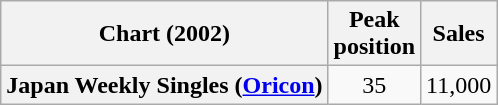<table class="wikitable sortable plainrowheaders" style="text-align:center;">
<tr>
<th scope="col">Chart (2002)</th>
<th scope="col">Peak<br>position</th>
<th scope="col">Sales</th>
</tr>
<tr>
<th scope="row">Japan Weekly Singles (<a href='#'>Oricon</a>)</th>
<td style="text-align:center;">35</td>
<td style="text-align:left;">11,000</td>
</tr>
</table>
